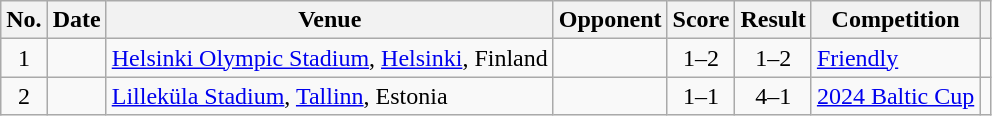<table class="wikitable sortable">
<tr>
<th scope="col">No.</th>
<th scope="col">Date</th>
<th scope="col">Venue</th>
<th scope="col">Opponent</th>
<th scope="col">Score</th>
<th scope="col">Result</th>
<th scope="col">Competition</th>
<th scope="col" class="unsortable"></th>
</tr>
<tr>
<td style="text-align:center">1</td>
<td></td>
<td><a href='#'>Helsinki Olympic Stadium</a>, <a href='#'>Helsinki</a>, Finland</td>
<td></td>
<td style="text-align:center">1–2</td>
<td style="text-align:center">1–2</td>
<td><a href='#'>Friendly</a></td>
<td></td>
</tr>
<tr>
<td style="text-align:center">2</td>
<td></td>
<td><a href='#'>Lilleküla Stadium</a>, <a href='#'>Tallinn</a>, Estonia</td>
<td></td>
<td style="text-align:center">1–1</td>
<td style="text-align:center">4–1</td>
<td><a href='#'>2024 Baltic Cup</a></td>
<td></td>
</tr>
</table>
